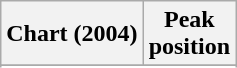<table class="wikitable sortable plainrowheaders">
<tr>
<th>Chart (2004)</th>
<th>Peak<br>position</th>
</tr>
<tr>
</tr>
<tr>
</tr>
</table>
